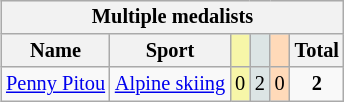<table class=wikitable style=font-size:85%;float:right;text-align:center>
<tr>
<th colspan=6>Multiple medalists</th>
</tr>
<tr>
<th>Name</th>
<th>Sport</th>
<td bgcolor=F7F6A8></td>
<td bgcolor=DCE5E5></td>
<td bgcolor=FFDAB9></td>
<th>Total</th>
</tr>
<tr>
<td><a href='#'>Penny Pitou</a></td>
<td><a href='#'>Alpine skiing</a></td>
<td bgcolor=F7F6A8>0</td>
<td bgcolor=DCE5E5>2</td>
<td bgcolor=FFDAB9>0</td>
<td><strong>2</strong></td>
</tr>
</table>
